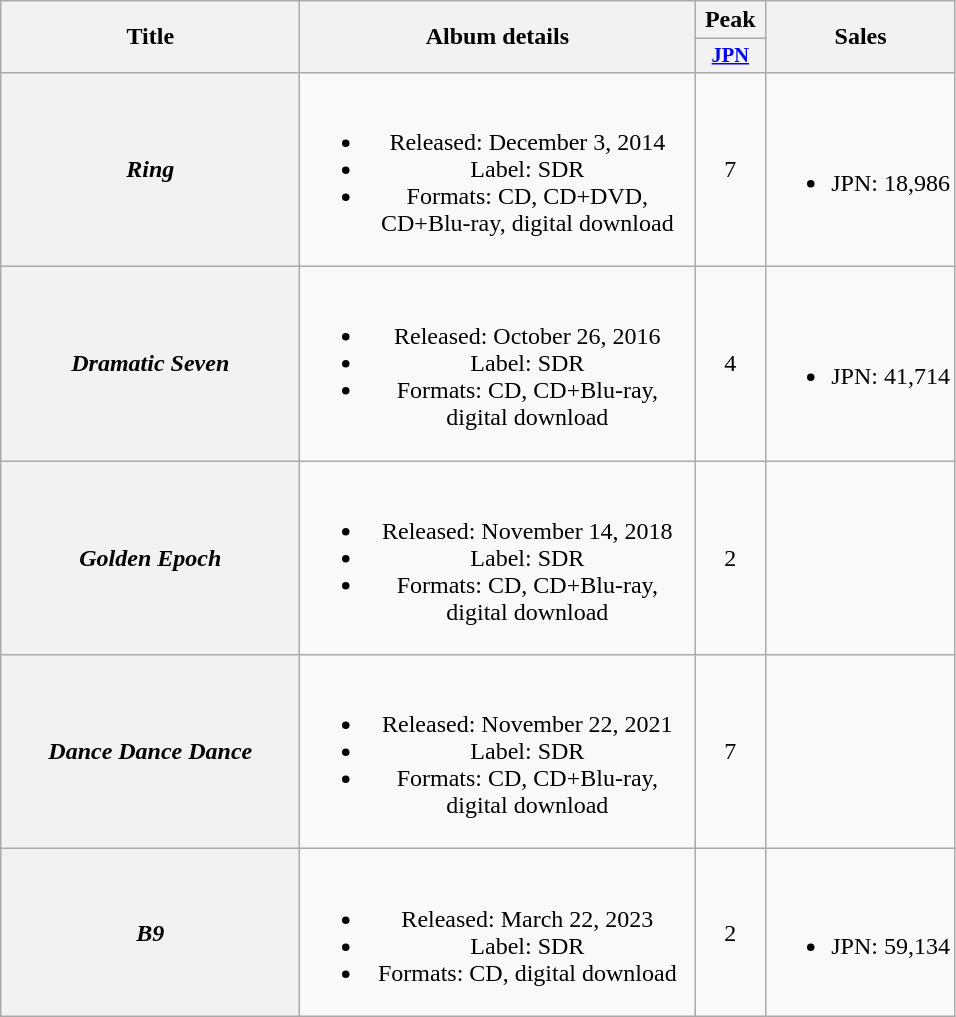<table class="wikitable plainrowheaders" style="text-align:center;">
<tr>
<th rowspan="2" scope="col" style="width:12em;">Title</th>
<th rowspan="2" scope="col" style="width:16em;">Album details</th>
<th scope="col">Peak</th>
<th rowspan="2" scope="col">Sales</th>
</tr>
<tr>
<th scope="col" style="width:3em;font-size:85%;"><a href='#'>JPN</a></th>
</tr>
<tr>
<th scope="row"><em>Ring</em></th>
<td><br><ul><li>Released: December 3, 2014</li><li>Label: SDR</li><li>Formats: CD, CD+DVD, CD+Blu-ray, digital download</li></ul></td>
<td>7</td>
<td><br><ul><li>JPN: 18,986</li></ul></td>
</tr>
<tr>
<th scope="row"><em>Dramatic Seven</em></th>
<td><br><ul><li>Released: October 26, 2016</li><li>Label: SDR</li><li>Formats: CD, CD+Blu-ray, digital download</li></ul></td>
<td>4</td>
<td><br><ul><li>JPN: 41,714</li></ul></td>
</tr>
<tr>
<th scope="row"><em>Golden Epoch</em></th>
<td><br><ul><li>Released: November 14, 2018</li><li>Label: SDR</li><li>Formats: CD, CD+Blu-ray, digital download</li></ul></td>
<td>2</td>
<td></td>
</tr>
<tr>
<th scope="row"><em>Dance Dance Dance</em></th>
<td><br><ul><li>Released: November 22, 2021</li><li>Label: SDR</li><li>Formats: CD, CD+Blu-ray, digital download</li></ul></td>
<td>7</td>
<td></td>
</tr>
<tr>
<th scope="row"><em>B9</em></th>
<td><br><ul><li>Released: March 22, 2023</li><li>Label: SDR</li><li>Formats: CD, digital download</li></ul></td>
<td>2</td>
<td><br><ul><li>JPN: 59,134</li></ul></td>
</tr>
</table>
